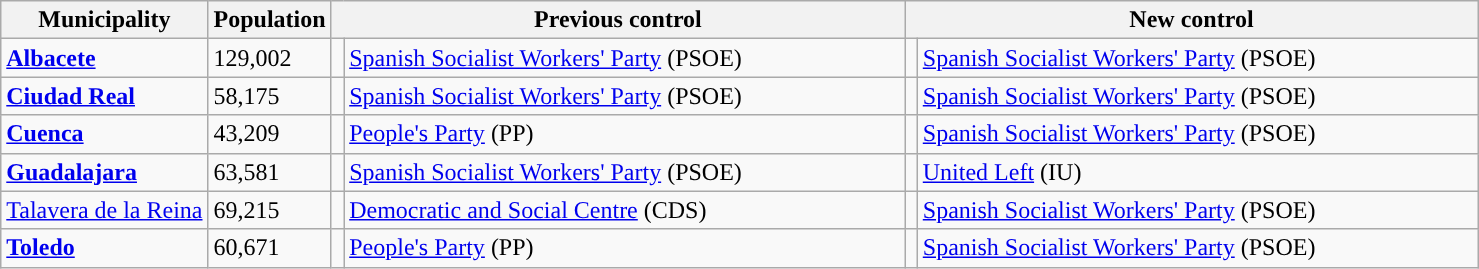<table class="wikitable sortable">
<tr>
<th>Municipality</th>
<th>Population</th>
<th colspan="2" style="width:375px;">Previous control</th>
<th colspan="2" style="width:375px;">New control</th>
</tr>
<tr>
<td><strong><a href='#'>Albacete</a></strong></td>
<td>129,002</td>
<td width="1" style="color:inherit;background:"></td>
<td><a href='#'>Spanish Socialist Workers' Party</a> (PSOE)</td>
<td width="1" style="color:inherit;background:"></td>
<td><a href='#'>Spanish Socialist Workers' Party</a> (PSOE)</td>
</tr>
<tr>
<td><strong><a href='#'>Ciudad Real</a></strong></td>
<td>58,175</td>
<td style="color:inherit;background:"></td>
<td><a href='#'>Spanish Socialist Workers' Party</a> (PSOE)</td>
<td style="color:inherit;background:"></td>
<td><a href='#'>Spanish Socialist Workers' Party</a> (PSOE)</td>
</tr>
<tr>
<td><strong><a href='#'>Cuenca</a></strong></td>
<td>43,209</td>
<td style="color:inherit;background:"></td>
<td><a href='#'>People's Party</a> (PP)</td>
<td style="color:inherit;background:"></td>
<td><a href='#'>Spanish Socialist Workers' Party</a> (PSOE)</td>
</tr>
<tr>
<td><strong><a href='#'>Guadalajara</a></strong></td>
<td>63,581</td>
<td style="color:inherit;background:"></td>
<td><a href='#'>Spanish Socialist Workers' Party</a> (PSOE)</td>
<td style="color:inherit;background:"></td>
<td><a href='#'>United Left</a> (IU) </td>
</tr>
<tr>
<td><a href='#'>Talavera de la Reina</a></td>
<td>69,215</td>
<td style="color:inherit;background:"></td>
<td><a href='#'>Democratic and Social Centre</a> (CDS)</td>
<td style="color:inherit;background:"></td>
<td><a href='#'>Spanish Socialist Workers' Party</a> (PSOE)</td>
</tr>
<tr>
<td><strong><a href='#'>Toledo</a></strong></td>
<td>60,671</td>
<td style="color:inherit;background:"></td>
<td><a href='#'>People's Party</a> (PP)</td>
<td style="color:inherit;background:"></td>
<td><a href='#'>Spanish Socialist Workers' Party</a> (PSOE)</td>
</tr>
</table>
